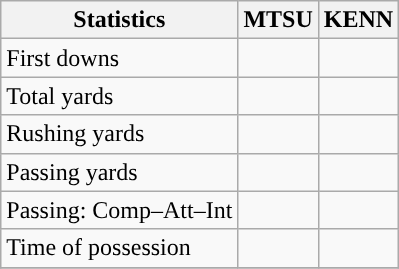<table class="wikitable" style="float: left;">
<tr>
<th>Statistics</th>
<th>MTSU</th>
<th>KENN</th>
</tr>
<tr>
<td>First downs</td>
<td></td>
<td></td>
</tr>
<tr>
<td>Total yards</td>
<td></td>
<td></td>
</tr>
<tr>
<td>Rushing yards</td>
<td></td>
<td></td>
</tr>
<tr>
<td>Passing yards</td>
<td></td>
<td></td>
</tr>
<tr>
<td>Passing: Comp–Att–Int</td>
<td></td>
<td></td>
</tr>
<tr>
<td>Time of possession</td>
<td></td>
<td></td>
</tr>
<tr>
</tr>
</table>
